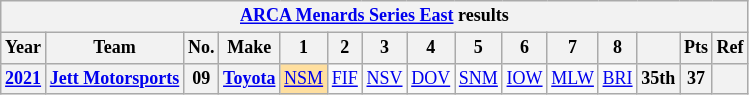<table class="wikitable" style="text-align:center; font-size:75%">
<tr>
<th colspan=23><a href='#'>ARCA Menards Series East</a> results</th>
</tr>
<tr>
<th>Year</th>
<th>Team</th>
<th>No.</th>
<th>Make</th>
<th>1</th>
<th>2</th>
<th>3</th>
<th>4</th>
<th>5</th>
<th>6</th>
<th>7</th>
<th>8</th>
<th></th>
<th>Pts</th>
<th>Ref</th>
</tr>
<tr>
<th><a href='#'>2021</a></th>
<th><a href='#'>Jett Motorsports</a></th>
<th>09</th>
<th><a href='#'>Toyota</a></th>
<td style="background:#FFDF9F;"><a href='#'>NSM</a><br></td>
<td><a href='#'>FIF</a></td>
<td><a href='#'>NSV</a></td>
<td><a href='#'>DOV</a></td>
<td><a href='#'>SNM</a></td>
<td><a href='#'>IOW</a></td>
<td><a href='#'>MLW</a></td>
<td><a href='#'>BRI</a></td>
<th>35th</th>
<th>37</th>
<th></th>
</tr>
</table>
